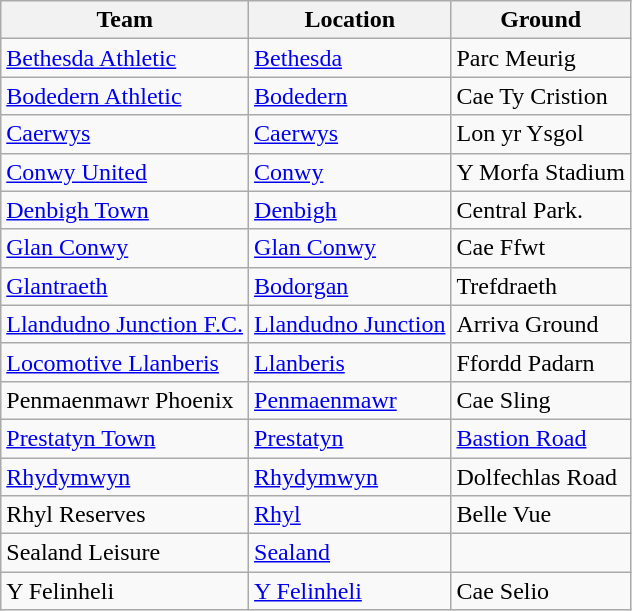<table class="wikitable sortable">
<tr>
<th>Team</th>
<th>Location</th>
<th>Ground</th>
</tr>
<tr>
<td><a href='#'>Bethesda Athletic</a></td>
<td><a href='#'>Bethesda</a></td>
<td>Parc Meurig</td>
</tr>
<tr>
<td><a href='#'>Bodedern Athletic</a></td>
<td><a href='#'>Bodedern</a></td>
<td>Cae Ty Cristion</td>
</tr>
<tr>
<td><a href='#'>Caerwys</a></td>
<td><a href='#'>Caerwys</a></td>
<td>Lon yr Ysgol</td>
</tr>
<tr>
<td><a href='#'>Conwy United</a></td>
<td><a href='#'>Conwy</a></td>
<td>Y Morfa Stadium</td>
</tr>
<tr>
<td><a href='#'>Denbigh Town</a></td>
<td><a href='#'>Denbigh</a></td>
<td>Central Park.</td>
</tr>
<tr>
<td><a href='#'>Glan Conwy</a></td>
<td><a href='#'>Glan Conwy</a></td>
<td>Cae Ffwt</td>
</tr>
<tr>
<td><a href='#'>Glantraeth</a></td>
<td><a href='#'>Bodorgan</a></td>
<td>Trefdraeth</td>
</tr>
<tr>
<td><a href='#'>Llandudno Junction F.C.</a></td>
<td><a href='#'>Llandudno Junction</a></td>
<td>Arriva Ground</td>
</tr>
<tr>
<td><a href='#'>Locomotive Llanberis</a></td>
<td><a href='#'>Llanberis</a></td>
<td>Ffordd Padarn</td>
</tr>
<tr>
<td>Penmaenmawr Phoenix</td>
<td><a href='#'>Penmaenmawr</a></td>
<td>Cae Sling</td>
</tr>
<tr>
<td><a href='#'>Prestatyn Town</a></td>
<td><a href='#'>Prestatyn</a></td>
<td><a href='#'>Bastion Road</a></td>
</tr>
<tr>
<td><a href='#'>Rhydymwyn</a></td>
<td><a href='#'>Rhydymwyn</a></td>
<td>Dolfechlas Road</td>
</tr>
<tr>
<td>Rhyl Reserves</td>
<td><a href='#'>Rhyl</a></td>
<td>Belle Vue</td>
</tr>
<tr>
<td>Sealand Leisure</td>
<td><a href='#'>Sealand</a></td>
<td></td>
</tr>
<tr>
<td>Y Felinheli</td>
<td><a href='#'>Y Felinheli</a></td>
<td>Cae Selio</td>
</tr>
</table>
